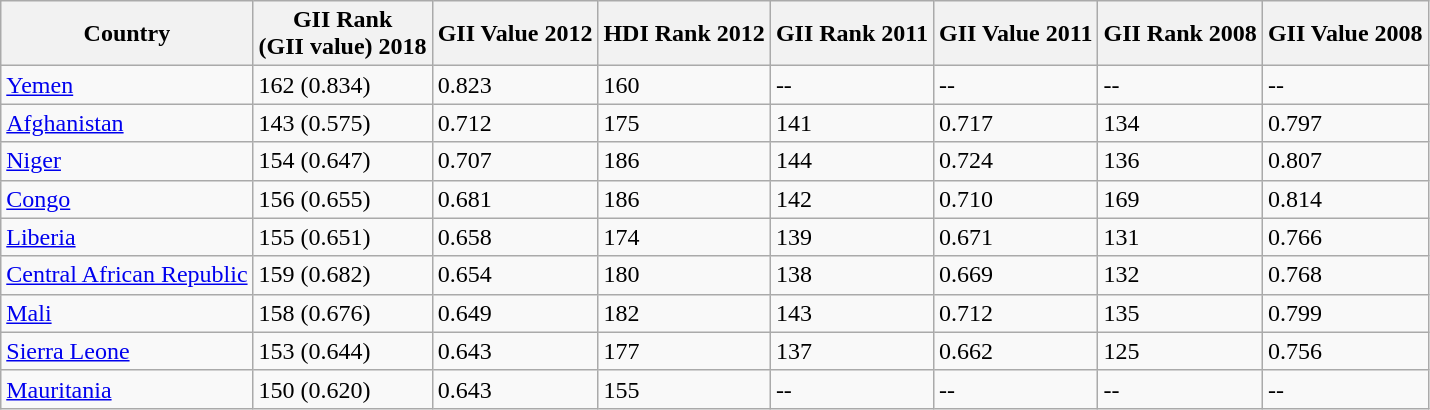<table class="wikitable">
<tr>
<th>Country</th>
<th>GII Rank<br>(GII value) 2018</th>
<th>GII Value 2012</th>
<th>HDI Rank 2012</th>
<th>GII Rank 2011</th>
<th>GII Value 2011</th>
<th>GII Rank 2008</th>
<th>GII Value 2008</th>
</tr>
<tr>
<td><a href='#'>Yemen</a></td>
<td>162 (0.834)</td>
<td>0.823</td>
<td>160</td>
<td>--</td>
<td>--</td>
<td>--</td>
<td>--</td>
</tr>
<tr>
<td><a href='#'>Afghanistan</a></td>
<td>143 (0.575)</td>
<td>0.712</td>
<td>175</td>
<td>141</td>
<td>0.717</td>
<td>134</td>
<td>0.797</td>
</tr>
<tr>
<td><a href='#'>Niger</a></td>
<td>154 (0.647)</td>
<td>0.707</td>
<td>186</td>
<td>144</td>
<td>0.724</td>
<td>136</td>
<td>0.807</td>
</tr>
<tr>
<td><a href='#'>Congo</a></td>
<td>156 (0.655)</td>
<td>0.681</td>
<td>186</td>
<td>142</td>
<td>0.710</td>
<td>169</td>
<td>0.814</td>
</tr>
<tr>
<td><a href='#'>Liberia</a></td>
<td>155 (0.651)</td>
<td>0.658</td>
<td>174</td>
<td>139</td>
<td>0.671</td>
<td>131</td>
<td>0.766</td>
</tr>
<tr>
<td><a href='#'>Central African Republic</a></td>
<td>159 (0.682)</td>
<td>0.654</td>
<td>180</td>
<td>138</td>
<td>0.669</td>
<td>132</td>
<td>0.768</td>
</tr>
<tr>
<td><a href='#'>Mali</a></td>
<td>158 (0.676)</td>
<td>0.649</td>
<td>182</td>
<td>143</td>
<td>0.712</td>
<td>135</td>
<td>0.799</td>
</tr>
<tr>
<td><a href='#'>Sierra Leone</a></td>
<td>153 (0.644)</td>
<td>0.643</td>
<td>177</td>
<td>137</td>
<td>0.662</td>
<td>125</td>
<td>0.756</td>
</tr>
<tr>
<td><a href='#'>Mauritania</a></td>
<td>150 (0.620)</td>
<td>0.643</td>
<td>155</td>
<td>--</td>
<td>--</td>
<td>--</td>
<td>--</td>
</tr>
</table>
